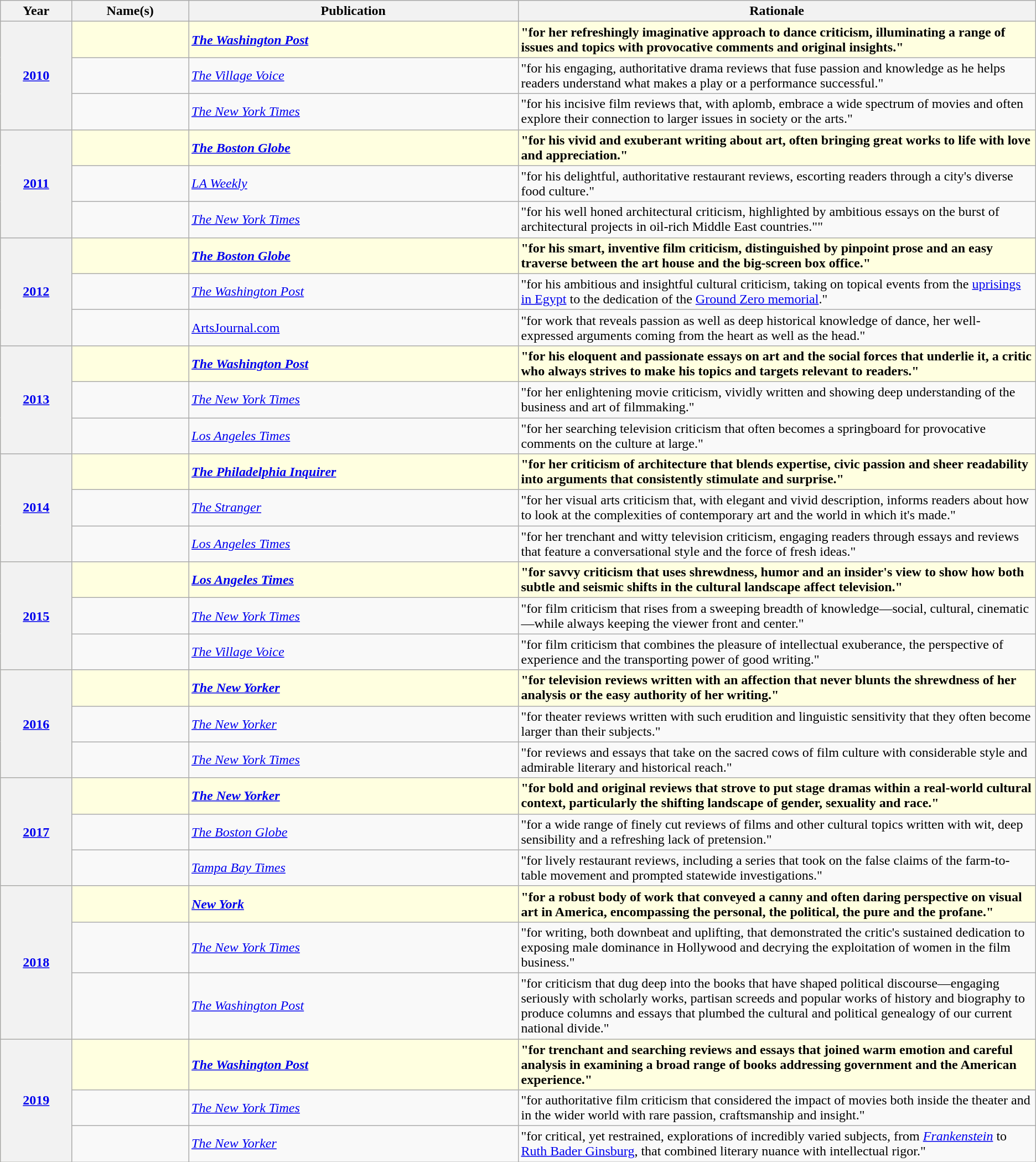<table class="wikitable sortable">
<tr style="vertical-align:bottom;">
<th>Year</th>
<th>Name(s)</th>
<th>Publication</th>
<th width=50%>Rationale</th>
</tr>
<tr style="background-color:lightyellow;">
<th rowspan=3><strong><a href='#'>2010</a></strong></th>
<td><strong></strong></td>
<td><strong><em><a href='#'>The Washington Post</a></em></strong></td>
<td><strong>"for her refreshingly imaginative approach to dance criticism, illuminating a range of issues and topics with provocative comments and original insights."</strong></td>
</tr>
<tr>
<td></td>
<td><em><a href='#'>The Village Voice</a></em></td>
<td>"for his engaging, authoritative drama reviews that fuse passion and knowledge as he helps readers understand what makes a play or a performance successful."</td>
</tr>
<tr>
<td></td>
<td><em><a href='#'>The New York Times</a></em></td>
<td>"for his incisive film reviews that, with aplomb, embrace a wide spectrum of movies and often explore their connection to larger issues in society or the arts."</td>
</tr>
<tr style="background-color:lightyellow;">
<th rowspan=3><strong><a href='#'>2011</a></strong></th>
<td><strong></strong></td>
<td><strong><em><a href='#'>The Boston Globe</a></em></strong></td>
<td><strong>"for his vivid and exuberant writing about art, often bringing great works to life with love and appreciation."</strong></td>
</tr>
<tr>
<td></td>
<td><em><a href='#'>LA Weekly</a></em></td>
<td>"for his delightful, authoritative restaurant reviews, escorting readers through a city's diverse food culture."</td>
</tr>
<tr>
<td></td>
<td><em><a href='#'>The New York Times</a></em></td>
<td>"for his well honed architectural criticism, highlighted by ambitious essays on the burst of architectural projects in oil-rich Middle East countries.""</td>
</tr>
<tr style="background-color:lightyellow;">
<th rowspan=3><strong><a href='#'>2012</a></strong></th>
<td><strong></strong></td>
<td><strong><em><a href='#'>The Boston Globe</a></em></strong></td>
<td><strong>"for his smart, inventive film criticism, distinguished by pinpoint prose and an easy traverse between the art house and the big-screen box office."</strong></td>
</tr>
<tr>
<td></td>
<td><em><a href='#'>The Washington Post</a></em></td>
<td>"for his ambitious and insightful cultural criticism, taking on topical events from the <a href='#'>uprisings in Egypt</a> to the dedication of the <a href='#'>Ground Zero memorial</a>."</td>
</tr>
<tr>
<td></td>
<td><a href='#'>ArtsJournal.com</a></td>
<td>"for work that reveals passion as well as deep historical knowledge of dance, her well-expressed arguments coming from the heart as well as the head."</td>
</tr>
<tr style="background-color:lightyellow;">
<th rowspan=3><strong><a href='#'>2013</a></strong></th>
<td><strong></strong></td>
<td><strong><em><a href='#'>The Washington Post</a></em></strong></td>
<td><strong>"for his eloquent and passionate essays on art and the social forces that underlie it, a critic who always strives to make his topics and targets relevant to readers."</strong></td>
</tr>
<tr>
<td></td>
<td><em><a href='#'>The New York Times</a></em></td>
<td>"for her enlightening movie criticism, vividly written and showing deep understanding of the business and art of filmmaking."</td>
</tr>
<tr>
<td></td>
<td><em><a href='#'>Los Angeles Times</a></em></td>
<td>"for her searching television criticism that often becomes a springboard for provocative comments on the culture at large."</td>
</tr>
<tr style="background-color:lightyellow;">
<th rowspan=3><strong><a href='#'>2014</a></strong></th>
<td><strong></strong></td>
<td><strong><em><a href='#'>The Philadelphia Inquirer</a></em></strong></td>
<td><strong>"for her criticism of architecture that blends expertise, civic passion and sheer readability into arguments that consistently stimulate and surprise."</strong></td>
</tr>
<tr>
<td></td>
<td><em><a href='#'>The Stranger</a></em></td>
<td>"for her visual arts criticism that, with elegant and vivid description, informs readers about how to look at the complexities of contemporary art and the world in which it's made."</td>
</tr>
<tr>
<td></td>
<td><em><a href='#'>Los Angeles Times</a></em></td>
<td>"for her trenchant and witty television criticism, engaging readers through essays and reviews that feature a conversational style and the force of fresh ideas."</td>
</tr>
<tr style="background-color:lightyellow;">
<th rowspan=3><strong><a href='#'>2015</a></strong></th>
<td><strong></strong></td>
<td><strong><em><a href='#'>Los Angeles Times</a></em></strong></td>
<td><strong>"for savvy criticism that uses shrewdness, humor and an insider's view to show how both subtle and seismic shifts in the cultural landscape affect television."</strong></td>
</tr>
<tr>
<td></td>
<td><em><a href='#'>The New York Times</a></em></td>
<td>"for film criticism that rises from a sweeping breadth of knowledge—social, cultural, cinematic—while always keeping the viewer front and center."</td>
</tr>
<tr>
<td></td>
<td><em><a href='#'>The Village Voice</a></em></td>
<td>"for film criticism that combines the pleasure of intellectual exuberance, the perspective of experience and the transporting power of good writing."</td>
</tr>
<tr style="background-color:lightyellow;">
<th rowspan=3><strong><a href='#'>2016</a></strong></th>
<td><strong></strong></td>
<td><strong><em><a href='#'>The New Yorker</a></em></strong></td>
<td><strong>"for television reviews written with an affection that never blunts the shrewdness of her analysis or the easy authority of her writing."</strong></td>
</tr>
<tr>
<td></td>
<td><em><a href='#'>The New Yorker</a></em></td>
<td>"for theater reviews written with such erudition and linguistic sensitivity that they often become larger than their subjects."</td>
</tr>
<tr>
<td></td>
<td><em><a href='#'>The New York Times</a></em></td>
<td>"for reviews and essays that take on the sacred cows of film culture with considerable style and admirable literary and historical reach."</td>
</tr>
<tr style="background-color:lightyellow;">
<th rowspan=3><strong><a href='#'>2017</a></strong></th>
<td><strong></strong></td>
<td><strong><em><a href='#'>The New Yorker</a></em></strong></td>
<td><strong>"for bold and original reviews that strove to put stage dramas within a real-world cultural context, particularly the shifting landscape of gender, sexuality and race."</strong></td>
</tr>
<tr>
<td></td>
<td><em><a href='#'>The Boston Globe</a></em></td>
<td>"for a wide range of finely cut reviews of films and other cultural topics written with wit, deep sensibility and a refreshing lack of pretension."</td>
</tr>
<tr>
<td></td>
<td><em><a href='#'>Tampa Bay Times</a></em></td>
<td>"for lively restaurant reviews, including a series that took on the false claims of the farm-to-table movement and prompted statewide investigations."</td>
</tr>
<tr style="background-color:lightyellow;">
<th rowspan=3><strong><a href='#'>2018</a></strong></th>
<td><strong></strong></td>
<td><strong><em><a href='#'>New York</a></em></strong></td>
<td><strong>"for a robust body of work that conveyed a canny and often daring perspective on visual art in America, encompassing the personal, the political, the pure and the profane."</strong></td>
</tr>
<tr>
<td></td>
<td><em><a href='#'>The New York Times</a></em></td>
<td>"for writing, both downbeat and uplifting, that demonstrated the critic's sustained dedication to exposing male dominance in Hollywood and decrying the exploitation of women in the film business."</td>
</tr>
<tr>
<td></td>
<td><em><a href='#'>The Washington Post</a></em></td>
<td>"for criticism that dug deep into the books that have shaped political discourse—engaging seriously with scholarly works, partisan screeds and popular works of history and biography to produce columns and essays that plumbed the cultural and political genealogy of our current national divide."</td>
</tr>
<tr style="background-color:lightyellow;">
<th rowspan=3><strong><a href='#'>2019</a></strong></th>
<td><strong></strong></td>
<td><strong><em><a href='#'>The Washington Post</a></em></strong></td>
<td><strong>"for trenchant and searching reviews and essays that joined warm emotion and careful analysis in examining a broad range of books addressing government and the American experience."</strong></td>
</tr>
<tr>
<td></td>
<td><em><a href='#'>The New York Times</a></em></td>
<td>"for authoritative film criticism that considered the impact of movies both inside the theater and in the wider world with rare passion, craftsmanship and insight."</td>
</tr>
<tr>
<td></td>
<td><em><a href='#'>The New Yorker</a></em></td>
<td>"for critical, yet restrained, explorations of incredibly varied subjects, from <em><a href='#'>Frankenstein</a></em> to <a href='#'>Ruth Bader Ginsburg</a>, that combined literary nuance with intellectual rigor."</td>
</tr>
</table>
